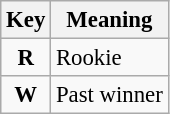<table class="wikitable" style="font-size: 95%;">
<tr>
<th>Key</th>
<th>Meaning</th>
</tr>
<tr>
<td align="center"><strong><span>R</span></strong></td>
<td>Rookie</td>
</tr>
<tr>
<td align="center"><strong><span>W</span></strong></td>
<td>Past winner</td>
</tr>
</table>
